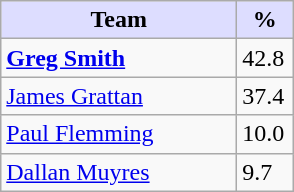<table class="wikitable">
<tr>
<th style="background:#ddf; width:150px;">Team</th>
<th style="background:#ddf; width:30px;">%</th>
</tr>
<tr>
<td><strong> <a href='#'>Greg Smith</a></strong></td>
<td>42.8</td>
</tr>
<tr>
<td> <a href='#'>James Grattan</a></td>
<td>37.4</td>
</tr>
<tr>
<td> <a href='#'>Paul Flemming</a></td>
<td>10.0</td>
</tr>
<tr>
<td> <a href='#'>Dallan Muyres</a></td>
<td>9.7</td>
</tr>
</table>
